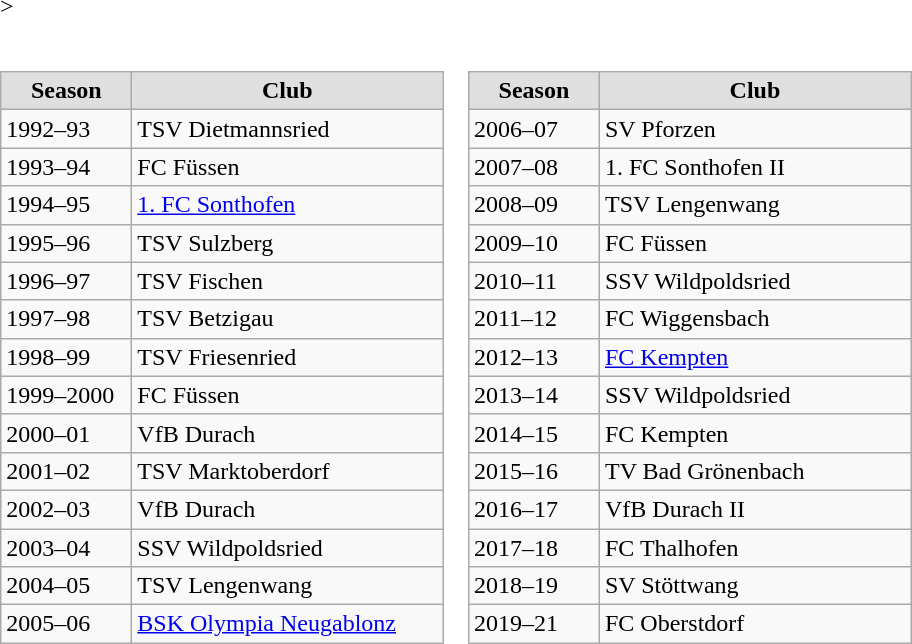<table border=0 cellpadding=0 cellspacing=0>>
<tr>
<td><br><table class="wikitable">
<tr align="center" bgcolor="#dfdfdf">
<td width="80"><strong>Season</strong></td>
<td width="200"><strong>Club</strong></td>
</tr>
<tr>
<td>1992–93</td>
<td>TSV Dietmannsried</td>
</tr>
<tr>
<td>1993–94</td>
<td>FC Füssen</td>
</tr>
<tr>
<td>1994–95</td>
<td><a href='#'>1. FC Sonthofen</a></td>
</tr>
<tr>
<td>1995–96</td>
<td>TSV Sulzberg</td>
</tr>
<tr>
<td>1996–97</td>
<td>TSV Fischen</td>
</tr>
<tr>
<td>1997–98</td>
<td>TSV Betzigau</td>
</tr>
<tr>
<td>1998–99</td>
<td>TSV Friesenried</td>
</tr>
<tr>
<td>1999–2000</td>
<td>FC Füssen</td>
</tr>
<tr>
<td>2000–01</td>
<td>VfB Durach</td>
</tr>
<tr>
<td>2001–02</td>
<td>TSV Marktoberdorf</td>
</tr>
<tr>
<td>2002–03</td>
<td>VfB Durach</td>
</tr>
<tr>
<td>2003–04</td>
<td>SSV Wildpoldsried</td>
</tr>
<tr>
<td>2004–05</td>
<td>TSV Lengenwang</td>
</tr>
<tr>
<td>2005–06</td>
<td><a href='#'>BSK Olympia Neugablonz</a></td>
</tr>
</table>
</td>
<td><br><table class="wikitable">
<tr align="center" bgcolor="#dfdfdf">
<td width="80"><strong>Season</strong></td>
<td width="200"><strong>Club</strong></td>
</tr>
<tr>
<td>2006–07</td>
<td>SV Pforzen</td>
</tr>
<tr>
<td>2007–08</td>
<td>1. FC Sonthofen II</td>
</tr>
<tr>
<td>2008–09</td>
<td>TSV Lengenwang</td>
</tr>
<tr>
<td>2009–10</td>
<td>FC Füssen</td>
</tr>
<tr>
<td>2010–11</td>
<td>SSV Wildpoldsried</td>
</tr>
<tr>
<td>2011–12</td>
<td>FC Wiggensbach</td>
</tr>
<tr>
<td>2012–13</td>
<td><a href='#'>FC Kempten</a></td>
</tr>
<tr>
<td>2013–14</td>
<td>SSV Wildpoldsried</td>
</tr>
<tr>
<td>2014–15</td>
<td>FC Kempten</td>
</tr>
<tr>
<td>2015–16</td>
<td>TV Bad Grönenbach</td>
</tr>
<tr>
<td>2016–17</td>
<td>VfB Durach II</td>
</tr>
<tr>
<td>2017–18</td>
<td>FC Thalhofen</td>
</tr>
<tr>
<td>2018–19</td>
<td>SV Stöttwang</td>
</tr>
<tr>
<td>2019–21</td>
<td>FC Oberstdorf</td>
</tr>
</table>
</td>
</tr>
</table>
